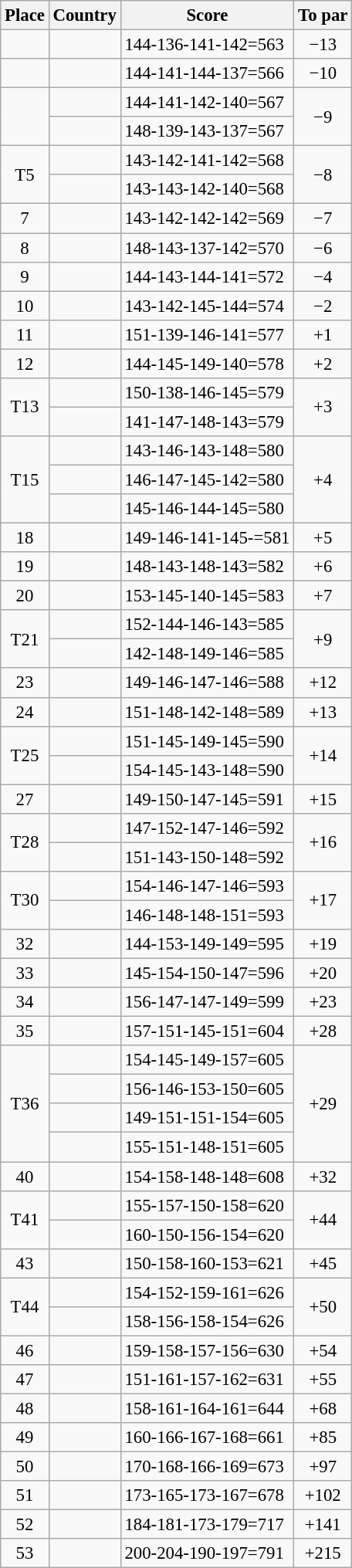<table class="wikitable" style="font-size:95%;">
<tr>
<th>Place</th>
<th>Country</th>
<th>Score</th>
<th>To par</th>
</tr>
<tr>
<td align=center></td>
<td></td>
<td>144-136-141-142=563</td>
<td align=center>−13</td>
</tr>
<tr>
<td align=center></td>
<td></td>
<td>144-141-144-137=566</td>
<td align=center>−10</td>
</tr>
<tr>
<td rowspan=2 align=center></td>
<td></td>
<td>144-141-142-140=567</td>
<td rowspan=2 align=center>−9</td>
</tr>
<tr>
<td></td>
<td>148-139-143-137=567</td>
</tr>
<tr>
<td rowspan=2 align=center>T5</td>
<td></td>
<td>143-142-141-142=568</td>
<td rowspan=2 align=center>−8</td>
</tr>
<tr>
<td></td>
<td>143-143-142-140=568</td>
</tr>
<tr>
<td align=center>7</td>
<td></td>
<td>143-142-142-142=569</td>
<td align=center>−7</td>
</tr>
<tr>
<td align=center>8</td>
<td></td>
<td>148-143-137-142=570</td>
<td align=center>−6</td>
</tr>
<tr>
<td align=center>9</td>
<td></td>
<td>144-143-144-141=572</td>
<td align=center>−4</td>
</tr>
<tr>
<td align=center>10</td>
<td></td>
<td>143-142-145-144=574</td>
<td align=center>−2</td>
</tr>
<tr>
<td align=center>11</td>
<td></td>
<td>151-139-146-141=577</td>
<td align=center>+1</td>
</tr>
<tr>
<td align=center>12</td>
<td></td>
<td>144-145-149-140=578</td>
<td align=center>+2</td>
</tr>
<tr>
<td rowspan=2 align=center>T13</td>
<td></td>
<td>150-138-146-145=579</td>
<td rowspan=2 align=center>+3</td>
</tr>
<tr>
<td></td>
<td>141-147-148-143=579</td>
</tr>
<tr>
<td rowspan=3 align=center>T15</td>
<td></td>
<td>143-146-143-148=580</td>
<td rowspan=3 align=center>+4</td>
</tr>
<tr>
<td></td>
<td>146-147-145-142=580</td>
</tr>
<tr>
<td></td>
<td>145-146-144-145=580</td>
</tr>
<tr>
<td align=center>18</td>
<td></td>
<td>149-146-141-145-=581</td>
<td align=center>+5</td>
</tr>
<tr>
<td align=center>19</td>
<td></td>
<td>148-143-148-143=582</td>
<td align=center>+6</td>
</tr>
<tr>
<td align=center>20</td>
<td></td>
<td>153-145-140-145=583</td>
<td align=center>+7</td>
</tr>
<tr>
<td rowspan=2 align=center>T21</td>
<td></td>
<td>152-144-146-143=585</td>
<td rowspan=2 align=center>+9</td>
</tr>
<tr>
<td></td>
<td>142-148-149-146=585</td>
</tr>
<tr>
<td align=center>23</td>
<td></td>
<td>149-146-147-146=588</td>
<td align=center>+12</td>
</tr>
<tr>
<td align=center>24</td>
<td></td>
<td>151-148-142-148=589</td>
<td align=center>+13</td>
</tr>
<tr>
<td rowspan=2 align=center>T25</td>
<td></td>
<td>151-145-149-145=590</td>
<td rowspan=2 align=center>+14</td>
</tr>
<tr>
<td></td>
<td>154-145-143-148=590</td>
</tr>
<tr>
<td align=center>27</td>
<td></td>
<td>149-150-147-145=591</td>
<td align=center>+15</td>
</tr>
<tr>
<td rowspan=2 align=center>T28</td>
<td></td>
<td>147-152-147-146=592</td>
<td rowspan=2 align=center>+16</td>
</tr>
<tr>
<td></td>
<td>151-143-150-148=592</td>
</tr>
<tr>
<td rowspan=2 align=center>T30</td>
<td></td>
<td>154-146-147-146=593</td>
<td rowspan=2 align=center>+17</td>
</tr>
<tr>
<td></td>
<td>146-148-148-151=593</td>
</tr>
<tr>
<td align=center>32</td>
<td></td>
<td>144-153-149-149=595</td>
<td align=center>+19</td>
</tr>
<tr>
<td align=center>33</td>
<td></td>
<td>145-154-150-147=596</td>
<td align=center>+20</td>
</tr>
<tr>
<td align=center>34</td>
<td></td>
<td>156-147-147-149=599</td>
<td align=center>+23</td>
</tr>
<tr>
<td align=center>35</td>
<td></td>
<td>157-151-145-151=604</td>
<td align=center>+28</td>
</tr>
<tr>
<td rowspan=4 align=center>T36</td>
<td></td>
<td>154-145-149-157=605</td>
<td rowspan=4 align=center>+29</td>
</tr>
<tr>
<td></td>
<td>156-146-153-150=605</td>
</tr>
<tr>
<td></td>
<td>149-151-151-154=605</td>
</tr>
<tr>
<td></td>
<td>155-151-148-151=605</td>
</tr>
<tr>
<td align=center>40</td>
<td></td>
<td>154-158-148-148=608</td>
<td align=center>+32</td>
</tr>
<tr>
<td rowspan=2 align=center>T41</td>
<td></td>
<td>155-157-150-158=620</td>
<td rowspan=2 align=center>+44</td>
</tr>
<tr>
<td></td>
<td>160-150-156-154=620</td>
</tr>
<tr>
<td align=center>43</td>
<td></td>
<td>150-158-160-153=621</td>
<td align=center>+45</td>
</tr>
<tr>
<td rowspan=2 align=center>T44</td>
<td></td>
<td>154-152-159-161=626</td>
<td rowspan=2 align=center>+50</td>
</tr>
<tr>
<td></td>
<td>158-156-158-154=626</td>
</tr>
<tr>
<td align=center>46</td>
<td></td>
<td>159-158-157-156=630</td>
<td align=center>+54</td>
</tr>
<tr>
<td align=center>47</td>
<td></td>
<td>151-161-157-162=631</td>
<td align=center>+55</td>
</tr>
<tr>
<td align=center>48</td>
<td></td>
<td>158-161-164-161=644</td>
<td align=center>+68</td>
</tr>
<tr>
<td align=center>49</td>
<td></td>
<td>160-166-167-168=661</td>
<td align=center>+85</td>
</tr>
<tr>
<td align=center>50</td>
<td></td>
<td>170-168-166-169=673</td>
<td align=center>+97</td>
</tr>
<tr>
<td align=center>51</td>
<td></td>
<td>173-165-173-167=678</td>
<td align=center>+102</td>
</tr>
<tr>
<td align=center>52</td>
<td></td>
<td>184-181-173-179=717</td>
<td align=center>+141</td>
</tr>
<tr>
<td align=center>53</td>
<td></td>
<td>200-204-190-197=791</td>
<td align=center>+215</td>
</tr>
</table>
